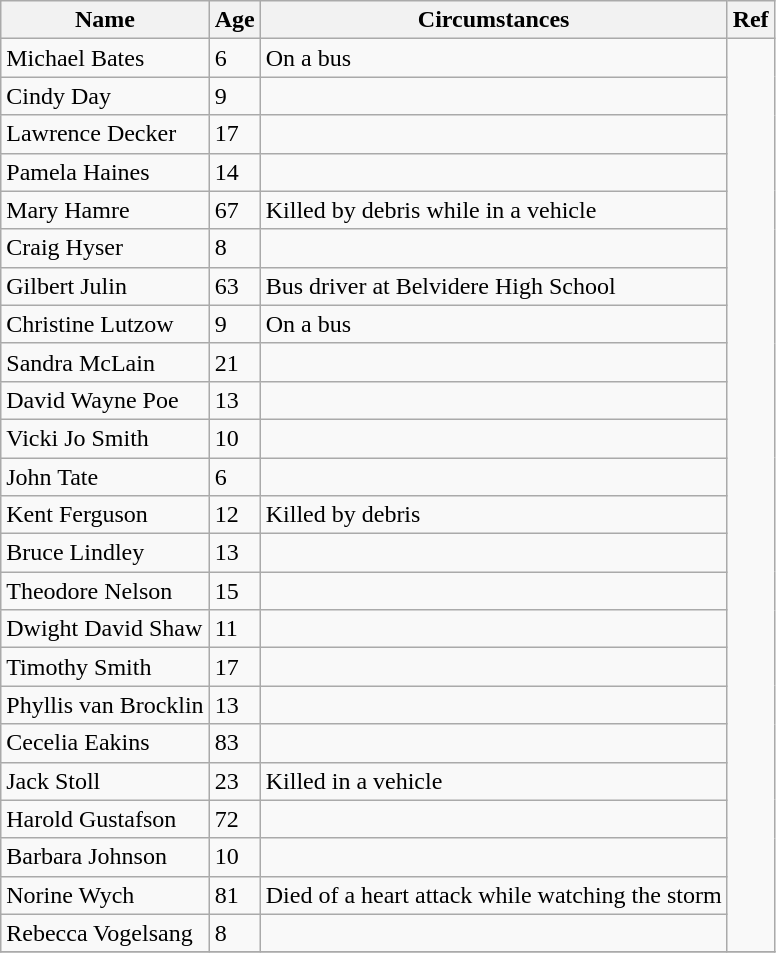<table class="wikitable">
<tr>
<th>Name</th>
<th>Age</th>
<th>Circumstances</th>
<th>Ref</th>
</tr>
<tr>
<td>Michael Bates</td>
<td>6</td>
<td>On a bus</td>
<td rowspan="24"></td>
</tr>
<tr>
<td>Cindy Day</td>
<td>9</td>
<td></td>
</tr>
<tr>
<td>Lawrence Decker</td>
<td>17</td>
<td></td>
</tr>
<tr>
<td>Pamela Haines</td>
<td>14</td>
<td></td>
</tr>
<tr>
<td>Mary Hamre</td>
<td>67</td>
<td>Killed by debris while in a vehicle</td>
</tr>
<tr>
<td>Craig Hyser</td>
<td>8</td>
<td></td>
</tr>
<tr>
<td>Gilbert Julin</td>
<td>63</td>
<td>Bus driver at Belvidere High School</td>
</tr>
<tr>
<td>Christine Lutzow</td>
<td>9</td>
<td>On a bus</td>
</tr>
<tr>
<td>Sandra McLain</td>
<td>21</td>
<td></td>
</tr>
<tr>
<td>David Wayne Poe</td>
<td>13</td>
<td></td>
</tr>
<tr>
<td>Vicki Jo Smith</td>
<td>10</td>
<td></td>
</tr>
<tr>
<td>John Tate</td>
<td>6</td>
<td></td>
</tr>
<tr>
<td>Kent Ferguson</td>
<td>12</td>
<td>Killed by debris</td>
</tr>
<tr>
<td>Bruce Lindley</td>
<td>13</td>
<td></td>
</tr>
<tr>
<td>Theodore Nelson</td>
<td>15</td>
<td></td>
</tr>
<tr>
<td>Dwight David Shaw</td>
<td>11</td>
<td></td>
</tr>
<tr>
<td>Timothy Smith</td>
<td>17</td>
<td></td>
</tr>
<tr>
<td>Phyllis van Brocklin</td>
<td>13</td>
<td></td>
</tr>
<tr>
<td>Cecelia Eakins</td>
<td>83</td>
<td></td>
</tr>
<tr>
<td>Jack Stoll</td>
<td>23</td>
<td>Killed in a vehicle</td>
</tr>
<tr>
<td>Harold Gustafson</td>
<td>72</td>
<td></td>
</tr>
<tr>
<td>Barbara Johnson</td>
<td>10</td>
<td></td>
</tr>
<tr>
<td>Norine Wych</td>
<td>81</td>
<td>Died of a heart attack while watching the storm</td>
</tr>
<tr>
<td>Rebecca Vogelsang</td>
<td>8</td>
<td></td>
</tr>
<tr>
</tr>
</table>
